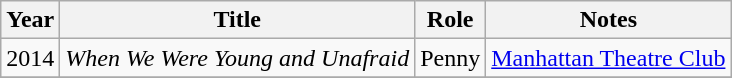<table class="wikitable sortable">
<tr>
<th>Year</th>
<th>Title</th>
<th>Role</th>
<th class="unsortable">Notes</th>
</tr>
<tr>
<td>2014</td>
<td><em>When We Were Young and Unafraid</em></td>
<td>Penny</td>
<td><a href='#'>Manhattan Theatre Club</a></td>
</tr>
<tr>
</tr>
</table>
